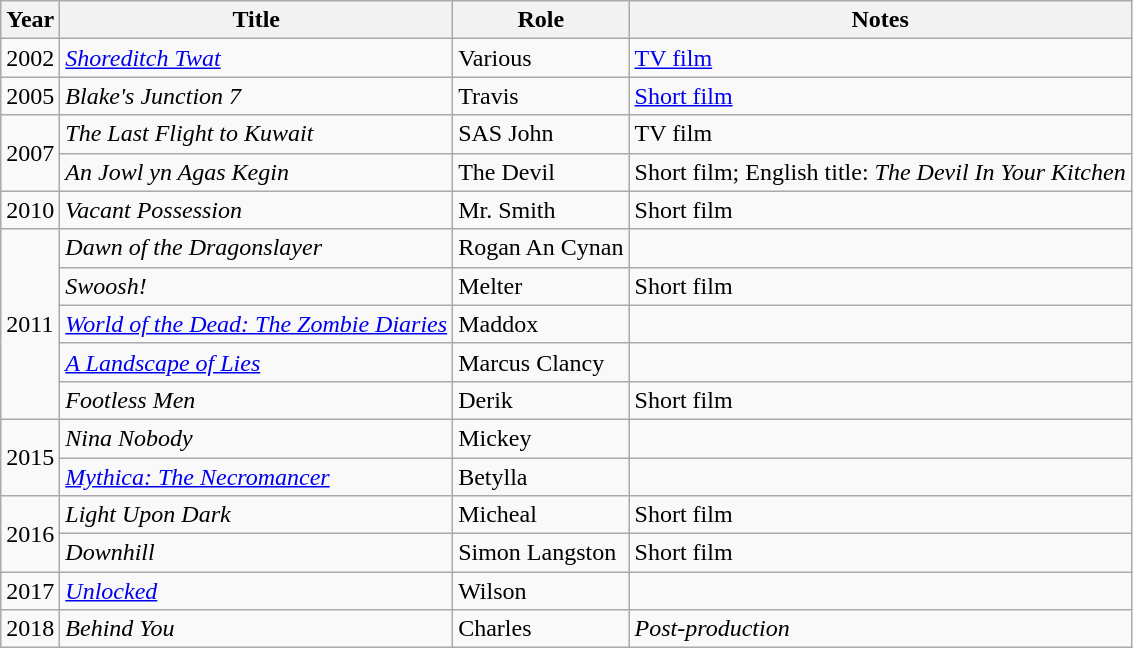<table class="wikitable">
<tr>
<th>Year</th>
<th>Title</th>
<th>Role</th>
<th>Notes</th>
</tr>
<tr>
<td>2002</td>
<td><em><a href='#'>Shoreditch Twat</a></em></td>
<td>Various</td>
<td><a href='#'>TV film</a></td>
</tr>
<tr>
<td>2005</td>
<td><em>Blake's Junction 7</em></td>
<td>Travis</td>
<td><a href='#'>Short film</a></td>
</tr>
<tr>
<td rowspan="2">2007</td>
<td><em>The Last Flight to Kuwait</em></td>
<td>SAS John</td>
<td>TV film</td>
</tr>
<tr>
<td><em>An Jowl yn Agas Kegin</em></td>
<td>The Devil</td>
<td>Short film; English title: <em>The Devil In Your Kitchen</em></td>
</tr>
<tr>
<td>2010</td>
<td><em>Vacant Possession</em></td>
<td>Mr. Smith</td>
<td>Short film</td>
</tr>
<tr>
<td rowspan="5">2011</td>
<td><em>Dawn of the Dragonslayer</em></td>
<td>Rogan An Cynan</td>
<td></td>
</tr>
<tr>
<td><em>Swoosh!</em></td>
<td>Melter</td>
<td>Short film</td>
</tr>
<tr>
<td><em><a href='#'>World of the Dead: The Zombie Diaries</a></em></td>
<td>Maddox</td>
<td></td>
</tr>
<tr>
<td><em><a href='#'>A Landscape of Lies</a></em></td>
<td>Marcus Clancy</td>
<td></td>
</tr>
<tr>
<td><em>Footless Men</em></td>
<td>Derik</td>
<td>Short film</td>
</tr>
<tr>
<td rowspan="2">2015</td>
<td><em>Nina Nobody</em></td>
<td>Mickey</td>
<td></td>
</tr>
<tr>
<td><em><a href='#'>Mythica: The Necromancer</a></em></td>
<td>Betylla</td>
<td></td>
</tr>
<tr>
<td rowspan="2">2016</td>
<td><em>Light Upon Dark</em></td>
<td>Micheal</td>
<td>Short film</td>
</tr>
<tr>
<td><em>Downhill</em></td>
<td>Simon Langston</td>
<td>Short film</td>
</tr>
<tr>
<td>2017</td>
<td><em><a href='#'>Unlocked</a></em></td>
<td>Wilson</td>
<td></td>
</tr>
<tr>
<td>2018</td>
<td><em>Behind You</em></td>
<td>Charles</td>
<td><em>Post-production</em></td>
</tr>
</table>
